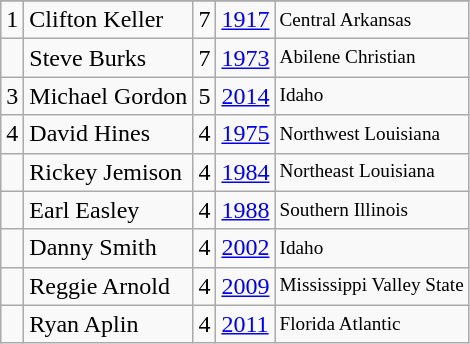<table class="wikitable">
<tr>
</tr>
<tr>
<td>1</td>
<td>Clifton Keller</td>
<td>7</td>
<td><a href='#'>1917</a></td>
<td style="font-size:80%;">Central Arkansas</td>
</tr>
<tr>
<td></td>
<td>Steve Burks</td>
<td>7</td>
<td><a href='#'>1973</a></td>
<td style="font-size:80%;">Abilene Christian</td>
</tr>
<tr>
<td>3</td>
<td>Michael Gordon</td>
<td>5</td>
<td><a href='#'>2014</a></td>
<td style="font-size:80%;">Idaho</td>
</tr>
<tr>
<td>4</td>
<td>David Hines</td>
<td>4</td>
<td><a href='#'>1975</a></td>
<td style="font-size:80%;">Northwest Louisiana</td>
</tr>
<tr>
<td></td>
<td>Rickey Jemison</td>
<td>4</td>
<td><a href='#'>1984</a></td>
<td style="font-size:80%;">Northeast Louisiana</td>
</tr>
<tr>
<td></td>
<td>Earl Easley</td>
<td>4</td>
<td><a href='#'>1988</a></td>
<td style="font-size:80%;">Southern Illinois</td>
</tr>
<tr>
<td></td>
<td>Danny Smith</td>
<td>4</td>
<td><a href='#'>2002</a></td>
<td style="font-size:80%;">Idaho</td>
</tr>
<tr>
<td></td>
<td>Reggie Arnold</td>
<td>4</td>
<td><a href='#'>2009</a></td>
<td style="font-size:80%;">Mississippi Valley State</td>
</tr>
<tr>
<td></td>
<td>Ryan Aplin</td>
<td>4</td>
<td><a href='#'>2011</a></td>
<td style="font-size:80%;">Florida Atlantic</td>
</tr>
</table>
